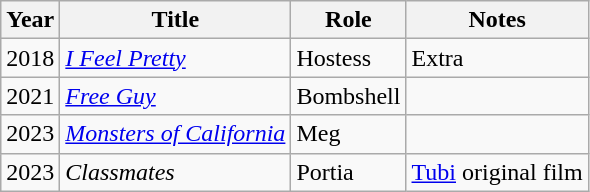<table class="wikitable sortable">
<tr>
<th>Year</th>
<th>Title</th>
<th>Role</th>
<th>Notes</th>
</tr>
<tr>
<td>2018</td>
<td><em><a href='#'>I Feel Pretty</a></em></td>
<td>Hostess</td>
<td>Extra</td>
</tr>
<tr>
<td>2021</td>
<td><em><a href='#'>Free Guy</a></em></td>
<td>Bombshell</td>
<td></td>
</tr>
<tr>
<td>2023</td>
<td><em><a href='#'>Monsters of California</a></em></td>
<td>Meg</td>
<td></td>
</tr>
<tr>
<td>2023</td>
<td><em>Classmates</em></td>
<td>Portia</td>
<td><a href='#'>Tubi</a> original film</td>
</tr>
</table>
